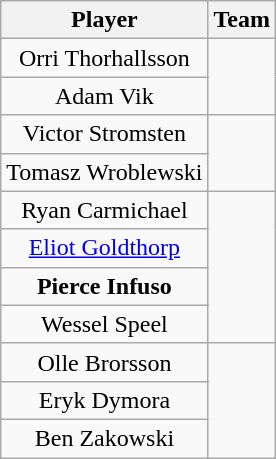<table class="wikitable" style="text-align: center;">
<tr>
<th>Player</th>
<th>Team</th>
</tr>
<tr>
<td>Orri Thorhallsson</td>
<td rowspan=2></td>
</tr>
<tr>
<td>Adam Vik</td>
</tr>
<tr>
<td>Victor Stromsten</td>
<td rowspan=2></td>
</tr>
<tr>
<td>Tomasz Wroblewski</td>
</tr>
<tr>
<td>Ryan Carmichael</td>
<td rowspan=4></td>
</tr>
<tr>
<td><a href='#'>Eliot Goldthorp</a></td>
</tr>
<tr>
<td><strong>Pierce Infuso</strong></td>
</tr>
<tr>
<td>Wessel Speel</td>
</tr>
<tr>
<td>Olle Brorsson</td>
<td rowspan=3></td>
</tr>
<tr>
<td>Eryk Dymora</td>
</tr>
<tr>
<td>Ben Zakowski</td>
</tr>
</table>
